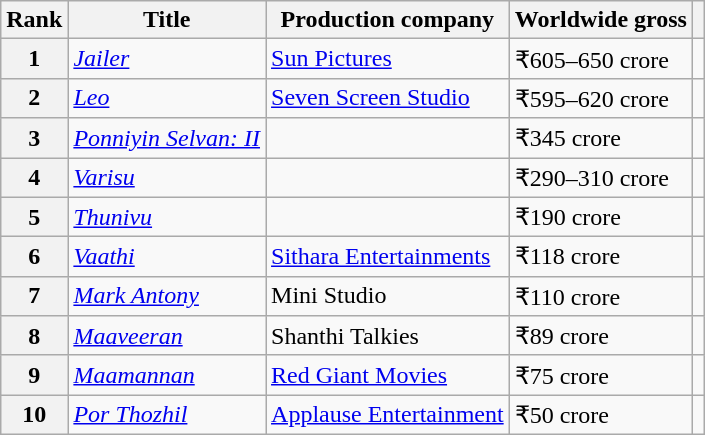<table class="wikitable sortable">
<tr>
<th>Rank</th>
<th>Title</th>
<th>Production company</th>
<th>Worldwide gross</th>
<th class="unsortable"></th>
</tr>
<tr>
<th>1</th>
<td><em><a href='#'>Jailer</a></em></td>
<td><a href='#'>Sun Pictures</a></td>
<td>₹605–650 crore</td>
<td style="text-align:center;"></td>
</tr>
<tr>
<th>2</th>
<td><em><a href='#'>Leo</a></em></td>
<td><a href='#'>Seven Screen Studio</a></td>
<td>₹595–620 crore</td>
<td style="text-align:center;"></td>
</tr>
<tr>
<th>3</th>
<td><em><a href='#'>Ponniyin Selvan: II</a></em></td>
<td></td>
<td>₹345 crore</td>
<td style="text-align:center;"></td>
</tr>
<tr>
<th style="textalign:center;">4</th>
<td><em><a href='#'>Varisu</a></em></td>
<td></td>
<td>₹290–310 crore</td>
<td style="text-align:center;"></td>
</tr>
<tr>
<th style="textalign:center;">5</th>
<td><em><a href='#'>Thunivu</a></em></td>
<td></td>
<td>₹190 crore</td>
<td style="text-align:center;"></td>
</tr>
<tr>
<th>6</th>
<td><em><a href='#'>Vaathi</a></em></td>
<td><a href='#'>Sithara Entertainments</a></td>
<td>₹118 crore</td>
<td style="text-align:center;"></td>
</tr>
<tr>
<th>7</th>
<td><em><a href='#'>Mark Antony</a></em></td>
<td>Mini Studio</td>
<td>₹110 crore</td>
<td style="text-align:center;"></td>
</tr>
<tr>
<th>8</th>
<td><em><a href='#'>Maaveeran</a></em></td>
<td>Shanthi Talkies</td>
<td>₹89 crore</td>
<td style="text-align:center;"></td>
</tr>
<tr>
<th>9</th>
<td><em><a href='#'>Maamannan</a></em></td>
<td><a href='#'>Red Giant Movies</a></td>
<td>₹75 crore</td>
<td style="text-align:center;"></td>
</tr>
<tr>
<th>10</th>
<td><em><a href='#'>Por Thozhil</a></em></td>
<td><a href='#'>Applause Entertainment</a></td>
<td>₹50 crore</td>
<td style="text-align:center;"></td>
</tr>
</table>
